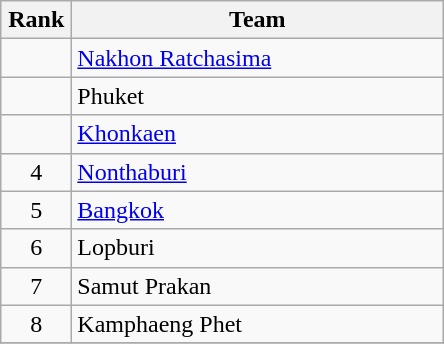<table class="wikitable" style="text-align: center;">
<tr>
<th width=40>Rank</th>
<th width=240>Team</th>
</tr>
<tr>
<td></td>
<td align=left><a href='#'>Nakhon Ratchasima</a></td>
</tr>
<tr>
<td></td>
<td align=left>Phuket</td>
</tr>
<tr>
<td></td>
<td align=left><a href='#'>Khonkaen</a></td>
</tr>
<tr>
<td>4</td>
<td align=left><a href='#'>Nonthaburi</a></td>
</tr>
<tr>
<td>5</td>
<td align=left><a href='#'>Bangkok</a></td>
</tr>
<tr>
<td>6</td>
<td align=left>Lopburi</td>
</tr>
<tr>
<td>7</td>
<td align=left>Samut Prakan</td>
</tr>
<tr>
<td>8</td>
<td align=left>Kamphaeng Phet</td>
</tr>
<tr>
</tr>
</table>
